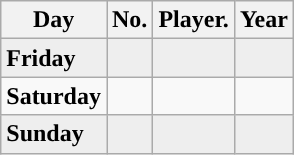<table class="wikitable non-sortable">
<tr>
<th style="text-align:center; ">Day</th>
<th style="text-align:center; ">No.</th>
<th style="text-align:center; ">Player.</th>
<th style="text-align:center; ">Year</th>
</tr>
<tr style= "background:#eeeeee;""text-align:center;>
<td><strong>Friday</strong></td>
<td></td>
<td></td>
<td></td>
</tr>
<tr style="text-align:center;">
<td><strong>Saturday</strong></td>
<td></td>
<td></td>
<td></td>
</tr>
<tr style= "background:#eeeeee;""text-align:center;>
<td><strong>Sunday</strong></td>
<td></td>
<td></td>
<td></td>
</tr>
</table>
